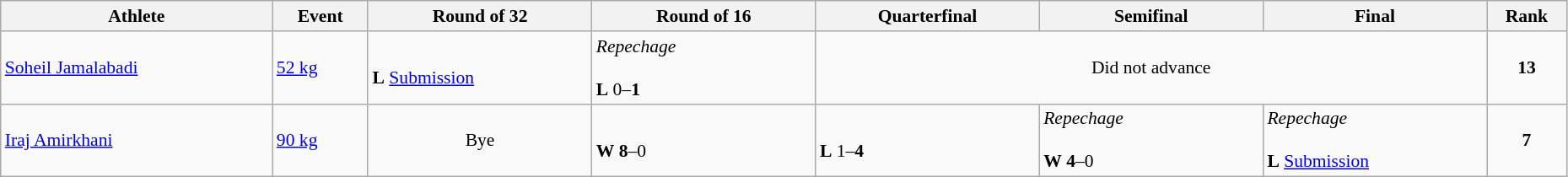<table class="wikitable" width="98%" style="text-align:left; font-size:90%">
<tr>
<th width="17%">Athlete</th>
<th width="6%">Event</th>
<th width="14%">Round of 32</th>
<th width="14%">Round of 16</th>
<th width="14%">Quarterfinal</th>
<th width="14%">Semifinal</th>
<th width="14%">Final</th>
<th width="5%">Rank</th>
</tr>
<tr>
<td><a href='#'>Soheil Jamalabadi</a></td>
<td><a href='#'>52 kg</a></td>
<td><br><strong>L</strong> <a href='#'>Submission</a></td>
<td><em>Repechage</em><br><br><strong>L</strong> 0–<strong>1</strong></td>
<td colspan=3 align=center>Did not advance</td>
<td align=center><strong>13</strong></td>
</tr>
<tr>
<td><a href='#'>Iraj Amirkhani</a></td>
<td><a href='#'>90 kg</a></td>
<td align=center>Bye</td>
<td><br><strong>W</strong> <strong>8</strong>–0</td>
<td><br><strong>L</strong> 1–<strong>4</strong></td>
<td><em>Repechage</em><br><br><strong>W</strong> <strong>4</strong>–0</td>
<td><em>Repechage</em><br><br><strong>L</strong> <a href='#'>Submission</a></td>
<td align=center><strong>7</strong></td>
</tr>
</table>
